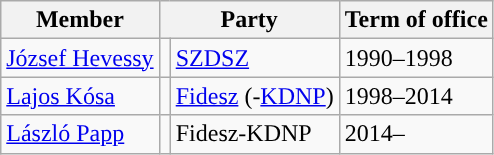<table class=wikitable>
<tr>
<th>Member</th>
<th colspan=2>Party</th>
<th>Term of office</th>
</tr>
<tr>
<td><a href='#'>József Hevessy</a></td>
<td style="background-color:"></td>
<td><a href='#'>SZDSZ</a></td>
<td>1990–1998</td>
</tr>
<tr>
<td><a href='#'>Lajos Kósa</a></td>
<td style="background-color:"></td>
<td><a href='#'>Fidesz</a> (-<a href='#'>KDNP</a>)</td>
<td>1998–2014</td>
</tr>
<tr>
<td><a href='#'>László Papp</a></td>
<td style="background-color:"></td>
<td>Fidesz-KDNP</td>
<td>2014–</td>
</tr>
</table>
